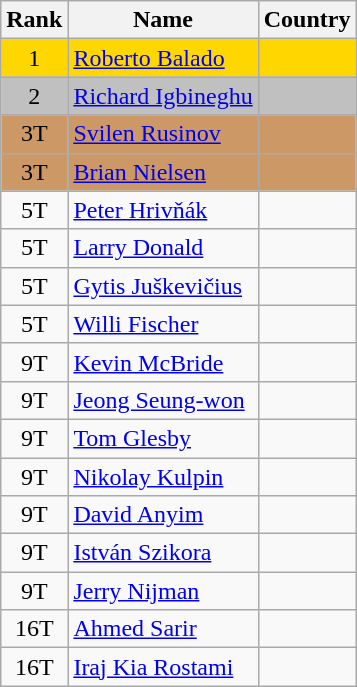<table class="wikitable sortable" style="text-align:center">
<tr>
<th>Rank</th>
<th>Name</th>
<th>Country</th>
</tr>
<tr bgcolor=gold>
<td>1</td>
<td align="left"><a href='#'>Roberto Balado</a></td>
<td align="left"></td>
</tr>
<tr bgcolor=silver>
<td>2</td>
<td align="left"><a href='#'>Richard Igbineghu</a></td>
<td align="left"></td>
</tr>
<tr bgcolor=#CC9966>
<td>3T</td>
<td align="left"><a href='#'>Svilen Rusinov</a></td>
<td align="left"></td>
</tr>
<tr bgcolor=#CC9966>
<td>3T</td>
<td align="left"><a href='#'>Brian Nielsen</a></td>
<td align="left"></td>
</tr>
<tr>
<td>5T</td>
<td align="left"><a href='#'>Peter Hrivňák</a></td>
<td align="left"></td>
</tr>
<tr>
<td>5T</td>
<td align="left"><a href='#'>Larry Donald</a></td>
<td align="left"></td>
</tr>
<tr>
<td>5T</td>
<td align="left"><a href='#'>Gytis Juškevičius</a></td>
<td align="left"></td>
</tr>
<tr>
<td>5T</td>
<td align="left"><a href='#'>Willi Fischer</a></td>
<td align="left"></td>
</tr>
<tr>
<td>9T</td>
<td align="left"><a href='#'>Kevin McBride</a></td>
<td align="left"></td>
</tr>
<tr>
<td>9T</td>
<td align="left"><a href='#'>Jeong Seung-won</a></td>
<td align="left"></td>
</tr>
<tr>
<td>9T</td>
<td align="left"><a href='#'>Tom Glesby</a></td>
<td align="left"></td>
</tr>
<tr>
<td>9T</td>
<td align="left"><a href='#'>Nikolay Kulpin</a></td>
<td align="left"></td>
</tr>
<tr>
<td>9T</td>
<td align="left"><a href='#'>David Anyim</a></td>
<td align="left"></td>
</tr>
<tr>
<td>9T</td>
<td align="left"><a href='#'>István Szikora</a></td>
<td align="left"></td>
</tr>
<tr>
<td>9T</td>
<td align="left"><a href='#'>Jerry Nijman</a></td>
<td align="left"></td>
</tr>
<tr>
<td>16T</td>
<td align="left"><a href='#'>Ahmed Sarir</a></td>
<td align="left"></td>
</tr>
<tr>
<td>16T</td>
<td align="left"><a href='#'>Iraj Kia Rostami</a></td>
<td align="left"></td>
</tr>
</table>
